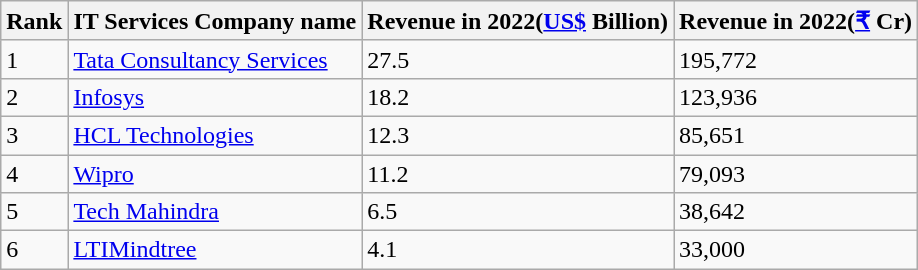<table class="wikitable">
<tr>
<th>Rank</th>
<th>IT Services Company name</th>
<th>Revenue in 2022(<a href='#'>US$</a> Billion)</th>
<th>Revenue in 2022(<a href='#'>₹</a> Cr)</th>
</tr>
<tr>
<td>1</td>
<td><a href='#'>Tata Consultancy Services</a></td>
<td>27.5</td>
<td>195,772</td>
</tr>
<tr>
<td>2</td>
<td><a href='#'>Infosys</a></td>
<td>18.2</td>
<td>123,936</td>
</tr>
<tr>
<td>3</td>
<td><a href='#'>HCL Technologies</a></td>
<td>12.3</td>
<td>85,651</td>
</tr>
<tr>
<td>4</td>
<td><a href='#'>Wipro</a></td>
<td>11.2</td>
<td>79,093</td>
</tr>
<tr>
<td>5</td>
<td><a href='#'>Tech Mahindra</a></td>
<td>6.5</td>
<td>38,642</td>
</tr>
<tr>
<td>6</td>
<td><a href='#'>LTIMindtree</a></td>
<td>4.1</td>
<td>33,000</td>
</tr>
</table>
